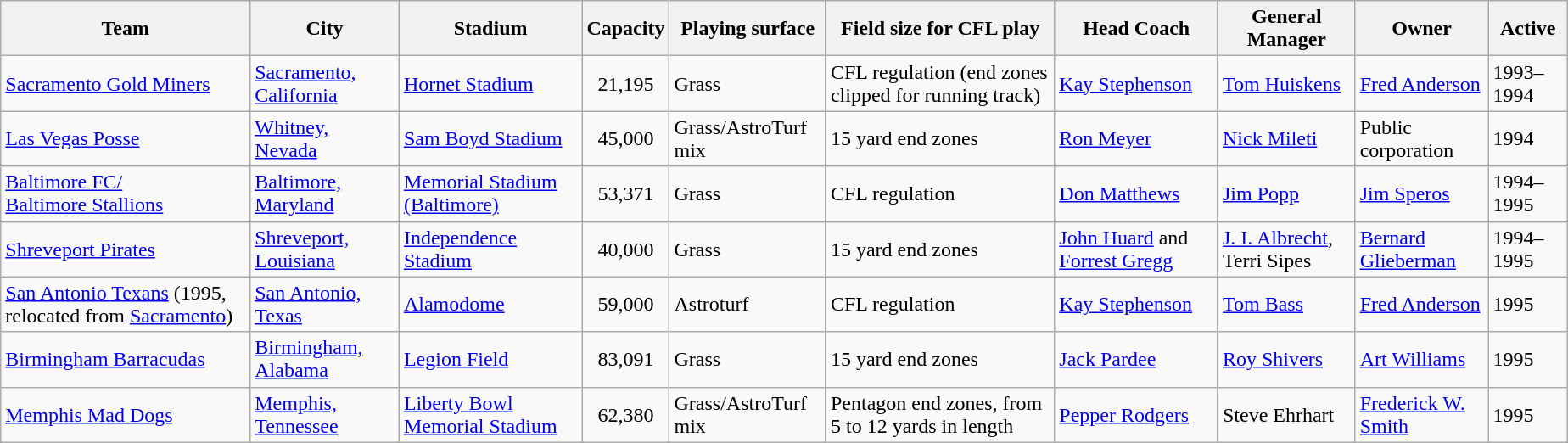<table class="wikitable sortable" style="margin:1em; clear:right; text-align:left; line-height:normal;">
<tr>
<th>Team</th>
<th>City</th>
<th>Stadium</th>
<th>Capacity</th>
<th>Playing surface</th>
<th>Field size for CFL play</th>
<th>Head Coach</th>
<th>General Manager</th>
<th>Owner</th>
<th>Active</th>
</tr>
<tr>
<td><a href='#'>Sacramento Gold Miners</a></td>
<td><a href='#'>Sacramento, California</a></td>
<td><a href='#'>Hornet Stadium</a></td>
<td align=center>21,195</td>
<td>Grass</td>
<td>CFL regulation (end zones clipped for running track)</td>
<td><a href='#'>Kay Stephenson</a></td>
<td><a href='#'>Tom Huiskens</a></td>
<td><a href='#'>Fred Anderson</a></td>
<td>1993–1994</td>
</tr>
<tr>
<td><a href='#'>Las Vegas Posse</a></td>
<td><a href='#'>Whitney, Nevada</a></td>
<td><a href='#'>Sam Boyd Stadium</a></td>
<td align=center>45,000</td>
<td>Grass/AstroTurf mix</td>
<td>15 yard end zones</td>
<td><a href='#'>Ron Meyer</a></td>
<td><a href='#'>Nick Mileti</a></td>
<td>Public corporation</td>
<td>1994</td>
</tr>
<tr>
<td><a href='#'>Baltimore FC/<br>Baltimore Stallions</a></td>
<td><a href='#'>Baltimore, Maryland</a></td>
<td><a href='#'>Memorial Stadium (Baltimore)</a></td>
<td align=center>53,371</td>
<td>Grass</td>
<td>CFL regulation</td>
<td><a href='#'>Don Matthews</a></td>
<td><a href='#'>Jim Popp</a></td>
<td><a href='#'>Jim Speros</a></td>
<td>1994–1995</td>
</tr>
<tr>
<td><a href='#'>Shreveport Pirates</a></td>
<td><a href='#'>Shreveport, Louisiana</a></td>
<td><a href='#'>Independence Stadium</a></td>
<td align=center>40,000</td>
<td>Grass</td>
<td>15 yard end zones</td>
<td><a href='#'>John Huard</a> and <a href='#'>Forrest Gregg</a></td>
<td><a href='#'>J. I. Albrecht</a>, Terri Sipes</td>
<td><a href='#'>Bernard Glieberman</a></td>
<td>1994–1995</td>
</tr>
<tr>
<td><a href='#'>San Antonio Texans</a> (1995, relocated from <a href='#'>Sacramento</a>)</td>
<td><a href='#'>San Antonio, Texas</a></td>
<td><a href='#'>Alamodome</a></td>
<td align=center>59,000</td>
<td>Astroturf</td>
<td>CFL regulation</td>
<td><a href='#'>Kay Stephenson</a></td>
<td><a href='#'>Tom Bass</a></td>
<td><a href='#'>Fred Anderson</a></td>
<td>1995</td>
</tr>
<tr>
<td><a href='#'>Birmingham Barracudas</a></td>
<td><a href='#'>Birmingham, Alabama</a></td>
<td><a href='#'>Legion Field</a></td>
<td align=center>83,091</td>
<td>Grass</td>
<td>15 yard end zones</td>
<td><a href='#'>Jack Pardee</a></td>
<td><a href='#'>Roy Shivers</a></td>
<td><a href='#'>Art Williams</a></td>
<td>1995</td>
</tr>
<tr>
<td><a href='#'>Memphis Mad Dogs</a></td>
<td><a href='#'>Memphis, Tennessee</a></td>
<td><a href='#'>Liberty Bowl Memorial Stadium</a></td>
<td align=center>62,380</td>
<td>Grass/AstroTurf mix</td>
<td>Pentagon end zones, from 5 to 12 yards in length</td>
<td><a href='#'>Pepper Rodgers</a></td>
<td>Steve Ehrhart</td>
<td><a href='#'>Frederick W. Smith</a></td>
<td>1995</td>
</tr>
</table>
